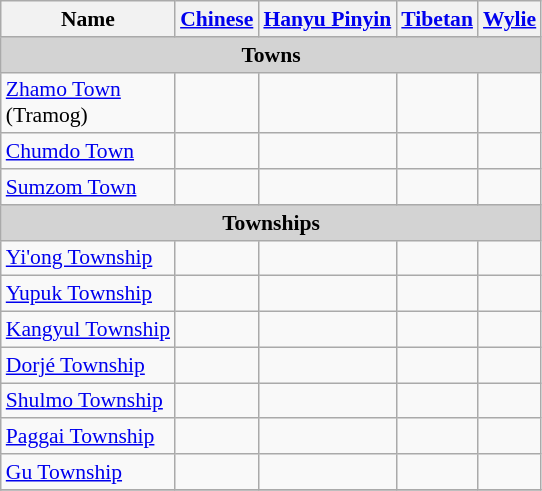<table class="wikitable"  style="font-size:90%;" align=center>
<tr>
<th>Name</th>
<th><a href='#'>Chinese</a></th>
<th><a href='#'>Hanyu Pinyin</a></th>
<th><a href='#'>Tibetan</a></th>
<th><a href='#'>Wylie</a></th>
</tr>
<tr --------->
<td colspan="5"  style="text-align:center; background:#d3d3d3;"><strong>Towns</strong></td>
</tr>
<tr --------->
<td><a href='#'>Zhamo Town</a><br>(Tramog)</td>
<td></td>
<td></td>
<td></td>
<td></td>
</tr>
<tr>
<td><a href='#'>Chumdo Town</a></td>
<td></td>
<td></td>
<td></td>
<td></td>
</tr>
<tr>
<td><a href='#'>Sumzom Town</a></td>
<td></td>
<td></td>
<td></td>
<td></td>
</tr>
<tr --------->
<td colspan="5"  style="text-align:center; background:#d3d3d3;"><strong>Townships</strong></td>
</tr>
<tr --------->
<td><a href='#'>Yi'ong Township</a></td>
<td></td>
<td></td>
<td></td>
<td></td>
</tr>
<tr>
<td><a href='#'>Yupuk Township</a></td>
<td></td>
<td></td>
<td></td>
<td></td>
</tr>
<tr>
<td><a href='#'>Kangyul Township</a></td>
<td></td>
<td></td>
<td></td>
<td></td>
</tr>
<tr>
<td><a href='#'>Dorjé Township</a></td>
<td></td>
<td></td>
<td></td>
<td></td>
</tr>
<tr>
<td><a href='#'>Shulmo Township</a></td>
<td></td>
<td></td>
<td></td>
<td></td>
</tr>
<tr>
<td><a href='#'>Paggai Township</a></td>
<td></td>
<td></td>
<td></td>
<td></td>
</tr>
<tr>
<td><a href='#'>Gu Township</a></td>
<td></td>
<td></td>
<td></td>
<td></td>
</tr>
<tr>
</tr>
</table>
